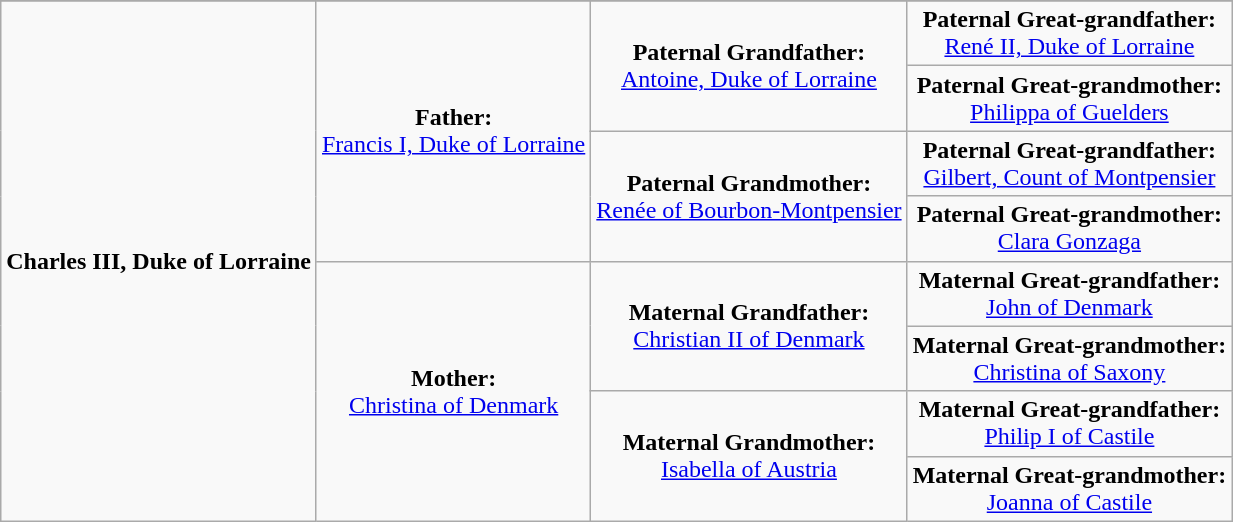<table class="wikitable">
<tr>
</tr>
<tr>
<td rowspan="8" align="center"><strong>Charles III, Duke of Lorraine</strong></td>
<td rowspan="4" align="center"><strong>Father:</strong><br><a href='#'>Francis I, Duke of Lorraine</a></td>
<td rowspan="2" align="center"><strong>Paternal Grandfather:</strong><br><a href='#'>Antoine, Duke of Lorraine</a></td>
<td align="center"><strong>Paternal Great-grandfather:</strong><br><a href='#'>René II, Duke of Lorraine</a></td>
</tr>
<tr>
<td align="center"><strong>Paternal Great-grandmother:</strong><br><a href='#'>Philippa of Guelders</a></td>
</tr>
<tr>
<td rowspan="2" align="center"><strong>Paternal Grandmother:</strong><br><a href='#'>Renée of Bourbon-Montpensier</a></td>
<td align="center"><strong>Paternal Great-grandfather:</strong><br><a href='#'>Gilbert, Count of Montpensier</a></td>
</tr>
<tr>
<td align="center"><strong>Paternal Great-grandmother:</strong><br><a href='#'>Clara Gonzaga</a></td>
</tr>
<tr>
<td rowspan="4" align="center"><strong>Mother:</strong><br><a href='#'>Christina of Denmark</a></td>
<td rowspan="2" align="center"><strong>Maternal Grandfather:</strong><br><a href='#'>Christian II of Denmark</a></td>
<td align="center"><strong>Maternal Great-grandfather:</strong><br><a href='#'>John of Denmark</a></td>
</tr>
<tr>
<td align="center"><strong>Maternal Great-grandmother:</strong><br><a href='#'>Christina of Saxony</a></td>
</tr>
<tr>
<td rowspan="2" align="center"><strong>Maternal Grandmother:</strong><br><a href='#'>Isabella of Austria</a></td>
<td align="center"><strong>Maternal Great-grandfather:</strong><br><a href='#'>Philip I of Castile</a></td>
</tr>
<tr>
<td align="center"><strong>Maternal Great-grandmother:</strong><br><a href='#'>Joanna of Castile</a></td>
</tr>
</table>
